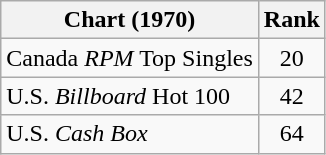<table class="wikitable">
<tr>
<th align="left">Chart (1970)</th>
<th style="text-align:center;">Rank</th>
</tr>
<tr>
<td>Canada <em>RPM</em> Top Singles</td>
<td style="text-align:center;">20</td>
</tr>
<tr>
<td>U.S. <em>Billboard</em> Hot 100</td>
<td style="text-align:center;">42</td>
</tr>
<tr>
<td>U.S. <em>Cash Box</em></td>
<td style="text-align:center;">64</td>
</tr>
</table>
